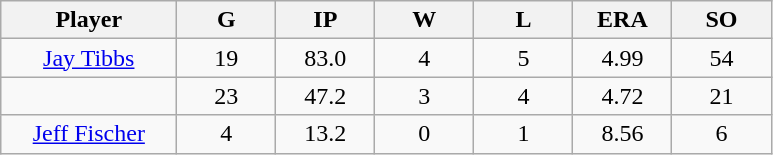<table class="wikitable sortable">
<tr>
<th bgcolor="#DDDDFF" width="16%">Player</th>
<th bgcolor="#DDDDFF" width="9%">G</th>
<th bgcolor="#DDDDFF" width="9%">IP</th>
<th bgcolor="#DDDDFF" width="9%">W</th>
<th bgcolor="#DDDDFF" width="9%">L</th>
<th bgcolor="#DDDDFF" width="9%">ERA</th>
<th bgcolor="#DDDDFF" width="9%">SO</th>
</tr>
<tr align="center">
<td><a href='#'>Jay Tibbs</a></td>
<td>19</td>
<td>83.0</td>
<td>4</td>
<td>5</td>
<td>4.99</td>
<td>54</td>
</tr>
<tr align=center>
<td></td>
<td>23</td>
<td>47.2</td>
<td>3</td>
<td>4</td>
<td>4.72</td>
<td>21</td>
</tr>
<tr align="center">
<td><a href='#'>Jeff Fischer</a></td>
<td>4</td>
<td>13.2</td>
<td>0</td>
<td>1</td>
<td>8.56</td>
<td>6</td>
</tr>
</table>
